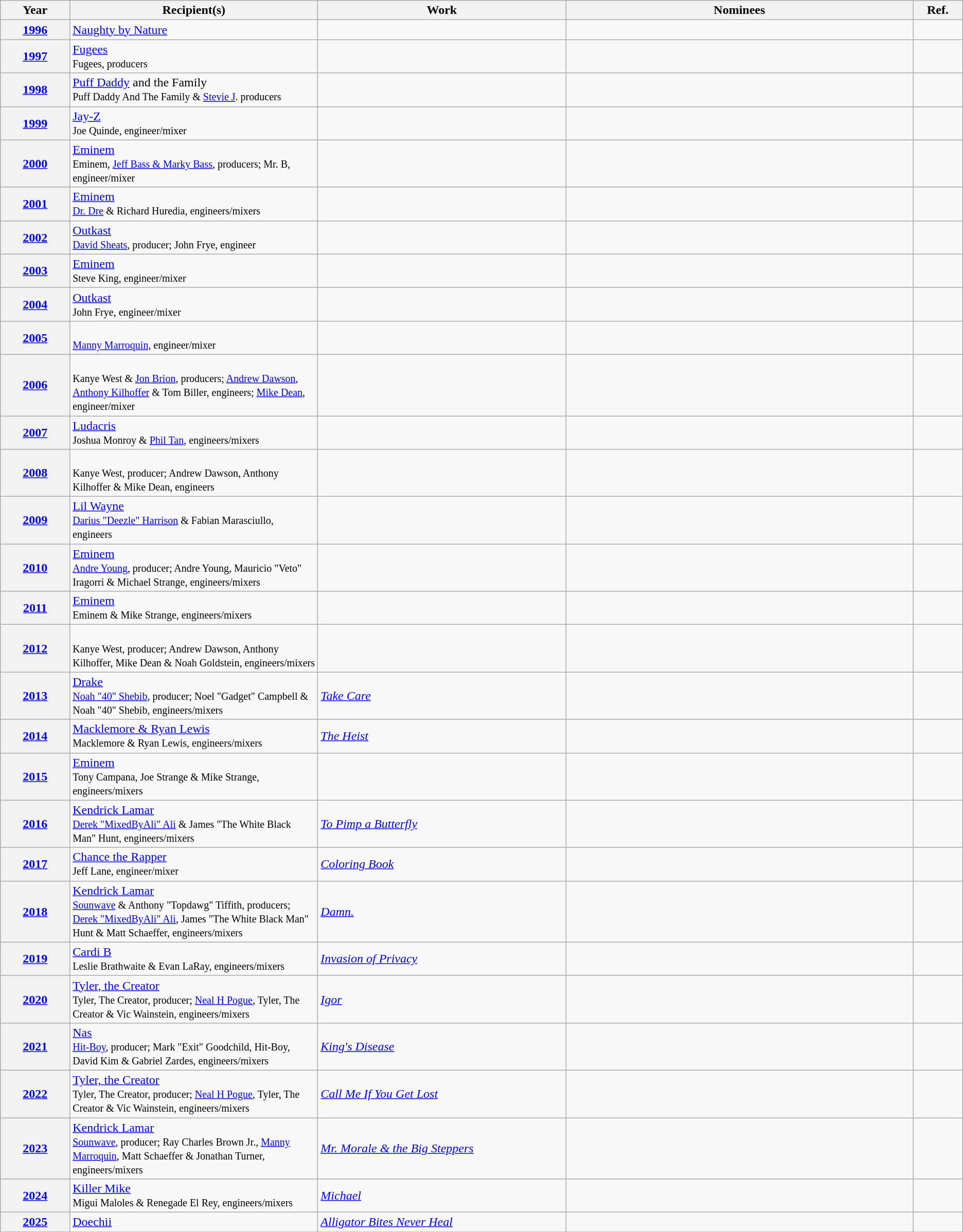<table class="wikitable">
<tr>
<th width="7%">Year</th>
<th width="25%">Recipient(s)</th>
<th width="25%">Work</th>
<th width="35%" class=unsortable>Nominees</th>
<th width="5%" class=unsortable>Ref.</th>
</tr>
<tr>
<th scope="row" style="text-align:center;"><a href='#'>1996</a></th>
<td><a href='#'>Naughty by Nature</a></td>
<td></td>
<td></td>
<td style="text-align:center;"></td>
</tr>
<tr>
<th scope="row" style="text-align:center;"><a href='#'>1997</a></th>
<td><a href='#'>Fugees</a><small><br>Fugees, producers</small></td>
<td></td>
<td></td>
<td style="text-align:center;"></td>
</tr>
<tr>
<th scope="row" style="text-align:center;"><a href='#'>1998</a></th>
<td><a href='#'>Puff Daddy</a> and the Family<small><br>Puff Daddy And The Family & <a href='#'>Stevie J</a>. producers</small></td>
<td></td>
<td></td>
<td style="text-align:center;"></td>
</tr>
<tr>
<th scope="row" style="text-align:center;"><a href='#'>1999</a></th>
<td><a href='#'>Jay-Z</a><small><br>Joe Quinde, engineer/mixer</small></td>
<td></td>
<td></td>
<td style="text-align:center;"></td>
</tr>
<tr>
<th scope="row" style="text-align:center;"><a href='#'>2000</a></th>
<td><a href='#'>Eminem</a><small><br>Eminem, <a href='#'>Jeff Bass & Marky Bass</a>, producers; Mr. B, engineer/mixer</small></td>
<td></td>
<td></td>
<td style="text-align:center;"></td>
</tr>
<tr>
<th scope="row" style="text-align:center;"><a href='#'>2001</a></th>
<td><a href='#'>Eminem</a><small><br><a href='#'>Dr. Dre</a> & Richard Huredia, engineers/mixers</small></td>
<td></td>
<td></td>
<td style="text-align:center;"></td>
</tr>
<tr>
<th scope="row" style="text-align:center;"><a href='#'>2002</a></th>
<td><a href='#'>Outkast</a><small><br><a href='#'>David Sheats</a>, producer; John Frye, engineer</small></td>
<td></td>
<td></td>
<td style="text-align:center;"></td>
</tr>
<tr>
<th scope="row" style="text-align:center;"><a href='#'>2003</a></th>
<td><a href='#'>Eminem</a><small><br>Steve King, engineer/mixer</small></td>
<td></td>
<td></td>
<td style="text-align:center;"></td>
</tr>
<tr>
<th scope="row" style="text-align:center;"><a href='#'>2004</a></th>
<td><a href='#'>Outkast</a><small><br>John Frye, engineer/mixer</small></td>
<td></td>
<td></td>
<td style="text-align:center;"></td>
</tr>
<tr>
<th scope="row" style="text-align:center;"><a href='#'>2005</a></th>
<td><small><br><a href='#'>Manny Marroquin</a>, engineer/mixer</small></td>
<td></td>
<td></td>
<td style="text-align:center;"></td>
</tr>
<tr>
<th scope="row" style="text-align:center;"><a href='#'>2006</a></th>
<td><small><br>Kanye West & <a href='#'>Jon Brion</a>, producers; <a href='#'>Andrew Dawson</a>, <a href='#'>Anthony Kilhoffer</a> & Tom Biller, engineers; <a href='#'>Mike Dean</a>, engineer/mixer</small></td>
<td></td>
<td></td>
<td style="text-align:center;"></td>
</tr>
<tr>
<th scope="row" style="text-align:center;"><a href='#'>2007</a></th>
<td><a href='#'>Ludacris</a><small><br>Joshua Monroy & <a href='#'>Phil Tan</a>, engineers/mixers</small></td>
<td></td>
<td></td>
<td style="text-align:center;"></td>
</tr>
<tr>
<th scope="row" style="text-align:center;"><a href='#'>2008</a></th>
<td><small><br>Kanye West, producer; Andrew Dawson, Anthony Kilhoffer & Mike Dean, engineers</small></td>
<td></td>
<td></td>
<td style="text-align:center;"></td>
</tr>
<tr>
<th scope="row" style="text-align:center;"><a href='#'>2009</a></th>
<td><a href='#'>Lil Wayne</a><small><br><a href='#'>Darius "Deezle" Harrison</a> & Fabian Marasciullo, engineers</small></td>
<td></td>
<td></td>
<td style="text-align:center;"></td>
</tr>
<tr>
<th scope="row" style="text-align:center;"><a href='#'>2010</a></th>
<td><a href='#'>Eminem</a><small><br><a href='#'>Andre Young</a>, producer; Andre Young, Mauricio "Veto" Iragorri & Michael Strange, engineers/mixers</small></td>
<td></td>
<td></td>
<td style="text-align:center;"></td>
</tr>
<tr>
<th scope="row" style="text-align:center;"><a href='#'>2011</a></th>
<td><a href='#'>Eminem</a><small><br>Eminem & Mike Strange, engineers/mixers</small></td>
<td></td>
<td></td>
<td style="text-align:center;"></td>
</tr>
<tr>
<th scope="row" style="text-align:center;"><a href='#'>2012</a></th>
<td><small><br>Kanye West, producer; Andrew Dawson, Anthony Kilhoffer, Mike Dean & Noah Goldstein, engineers/mixers</small></td>
<td></td>
<td></td>
<td style="text-align:center;"></td>
</tr>
<tr>
<th scope="row" style="text-align:center;"><a href='#'>2013</a></th>
<td><a href='#'>Drake</a><small><br><a href='#'>Noah "40" Shebib</a>, producer; Noel "Gadget" Campbell & Noah "40" Shebib, engineers/mixers</small></td>
<td><em><a href='#'>Take Care</a></em></td>
<td></td>
<td style="text-align:center;"></td>
</tr>
<tr>
<th scope="row" style="text-align:center;"><a href='#'>2014</a></th>
<td><a href='#'>Macklemore & Ryan Lewis</a><small><br>Macklemore & Ryan Lewis, engineers/mixers</small></td>
<td><em><a href='#'>The Heist</a></em></td>
<td></td>
<td style="text-align:center;"></td>
</tr>
<tr>
<th scope="row" style="text-align:center;"><a href='#'>2015</a></th>
<td><a href='#'>Eminem</a><small><br>Tony Campana, Joe Strange & Mike Strange, engineers/mixers</small></td>
<td></td>
<td></td>
<td style="text-align:center;"></td>
</tr>
<tr>
<th scope="row" style="text-align:center;"><a href='#'>2016</a></th>
<td><a href='#'>Kendrick Lamar</a><small><br><a href='#'>Derek "MixedByAli" Ali</a> & James "The White Black Man" Hunt, engineers/mixers</small></td>
<td><em><a href='#'>To Pimp a Butterfly</a></em></td>
<td></td>
<td style="text-align:center;"><br></td>
</tr>
<tr>
<th scope="row" style="text-align:center;"><a href='#'>2017</a></th>
<td><a href='#'>Chance the Rapper</a><small><br>Jeff Lane, engineer/mixer</small></td>
<td><a href='#'><em>Coloring Book</em></a></td>
<td></td>
<td style="text-align:center;"></td>
</tr>
<tr>
<th scope="row" style="text-align:center;"><a href='#'>2018</a></th>
<td><a href='#'>Kendrick Lamar</a><small><br><a href='#'>Sounwave</a> & Anthony "Topdawg" Tiffith, producers; <a href='#'>Derek "MixedByAli" Ali</a>, James "The White Black Man" Hunt & Matt Schaeffer, engineers/mixers</small></td>
<td><em><a href='#'>Damn.</a></em></td>
<td></td>
<td style="text-align:center;"><br></td>
</tr>
<tr>
<th scope="row" style="text-align:center;"><a href='#'>2019</a></th>
<td><a href='#'>Cardi B</a><small><br>Leslie Brathwaite & Evan LaRay, engineers/mixers</small></td>
<td><em><a href='#'>Invasion of Privacy</a></em></td>
<td></td>
<td style="text-align:center;"></td>
</tr>
<tr>
<th scope="row" style="text-align:center;"><a href='#'>2020</a></th>
<td><a href='#'>Tyler, the Creator</a><small><br>Tyler, The Creator, producer; <a href='#'>Neal H Pogue</a>, Tyler, The Creator & Vic Wainstein, engineers/mixers</small></td>
<td><em><a href='#'>Igor</a></em></td>
<td></td>
<td style="text-align:center;"></td>
</tr>
<tr>
<th scope="row" style="text-align:center;"><a href='#'>2021</a></th>
<td><a href='#'>Nas</a><small><br><a href='#'>Hit-Boy</a>, producer; Mark "Exit" Goodchild, Hit-Boy, David Kim & Gabriel Zardes, engineers/mixers</small></td>
<td><em><a href='#'>King's Disease</a></em></td>
<td></td>
<td style="text-align:center;"></td>
</tr>
<tr>
<th scope="row" style="text-align:center;"><a href='#'>2022</a></th>
<td><a href='#'>Tyler, the Creator</a><small><br>Tyler, The Creator, producer; <a href='#'>Neal H Pogue</a>, Tyler, The Creator & Vic Wainstein, engineers/mixers</small></td>
<td><em><a href='#'>Call Me If You Get Lost</a></em></td>
<td></td>
<td style="text-align:center;"></td>
</tr>
<tr>
<th scope="row" style="text-align:center;"><a href='#'>2023</a></th>
<td><a href='#'>Kendrick Lamar</a><small><br><a href='#'>Sounwave</a>, producer; Ray Charles Brown Jr., <a href='#'>Manny Marroquin</a>, Matt Schaeffer & Jonathan Turner, engineers/mixers</small></td>
<td><em><a href='#'>Mr. Morale & the Big Steppers</a></em></td>
<td></td>
<td style="text-align:center;"></td>
</tr>
<tr>
<th scope="row" style="text-align:center;"><a href='#'>2024</a></th>
<td><a href='#'>Killer Mike</a><small><br>Migui Maloles & Renegade El Rey, engineers/mixers</small></td>
<td><em><a href='#'>Michael</a></em></td>
<td></td>
<td style="text-align:center;"></td>
</tr>
<tr>
<th scope="row" style="text-align:center;"><a href='#'>2025</a></th>
<td><a href='#'>Doechii</a></td>
<td><em><a href='#'>Alligator Bites Never Heal</a></em></td>
<td></td>
<td style="text-align:center;"></td>
</tr>
<tr>
</tr>
</table>
